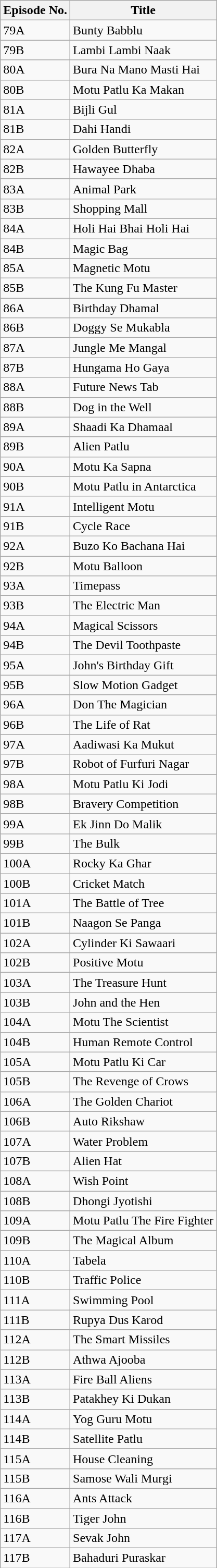<table class="wikitable">
<tr>
<th>Episode No.</th>
<th>Title</th>
</tr>
<tr>
<td>79A</td>
<td>Bunty Babblu</td>
</tr>
<tr>
<td>79B</td>
<td>Lambi Lambi Naak</td>
</tr>
<tr>
<td>80A</td>
<td>Bura Na Mano Masti Hai</td>
</tr>
<tr>
<td>80B</td>
<td>Motu Patlu Ka Makan</td>
</tr>
<tr>
<td>81A</td>
<td>Bijli Gul</td>
</tr>
<tr>
<td>81B</td>
<td>Dahi Handi</td>
</tr>
<tr>
<td>82A</td>
<td>Golden Butterfly</td>
</tr>
<tr>
<td>82B</td>
<td>Hawayee Dhaba</td>
</tr>
<tr>
<td>83A</td>
<td>Animal Park</td>
</tr>
<tr>
<td>83B</td>
<td>Shopping Mall</td>
</tr>
<tr>
<td>84A</td>
<td>Holi Hai Bhai Holi Hai</td>
</tr>
<tr>
<td>84B</td>
<td>Magic Bag</td>
</tr>
<tr>
<td>85A</td>
<td>Magnetic Motu</td>
</tr>
<tr>
<td>85B</td>
<td>The Kung Fu Master</td>
</tr>
<tr>
<td>86A</td>
<td>Birthday Dhamal</td>
</tr>
<tr>
<td>86B</td>
<td>Doggy Se Mukabla</td>
</tr>
<tr>
<td>87A</td>
<td>Jungle Me Mangal</td>
</tr>
<tr>
<td>87B</td>
<td>Hungama Ho Gaya</td>
</tr>
<tr>
<td>88A</td>
<td>Future News Tab</td>
</tr>
<tr>
<td>88B</td>
<td>Dog in the Well</td>
</tr>
<tr>
<td>89A</td>
<td>Shaadi Ka Dhamaal</td>
</tr>
<tr>
<td>89B</td>
<td>Alien Patlu</td>
</tr>
<tr>
<td>90A</td>
<td>Motu Ka Sapna</td>
</tr>
<tr>
<td>90B</td>
<td>Motu Patlu in Antarctica</td>
</tr>
<tr>
<td>91A</td>
<td>Intelligent Motu</td>
</tr>
<tr>
<td>91B</td>
<td>Cycle Race</td>
</tr>
<tr>
<td>92A</td>
<td>Buzo Ko Bachana Hai</td>
</tr>
<tr>
<td>92B</td>
<td>Motu Balloon</td>
</tr>
<tr>
<td>93A</td>
<td>Timepass</td>
</tr>
<tr>
<td>93B</td>
<td>The Electric Man</td>
</tr>
<tr>
<td>94A</td>
<td>Magical Scissors</td>
</tr>
<tr>
<td>94B</td>
<td>The Devil Toothpaste</td>
</tr>
<tr>
<td>95A</td>
<td>John's Birthday Gift</td>
</tr>
<tr>
<td>95B</td>
<td>Slow Motion Gadget</td>
</tr>
<tr>
<td>96A</td>
<td>Don The Magician</td>
</tr>
<tr>
<td>96B</td>
<td>The Life of Rat</td>
</tr>
<tr>
<td>97A</td>
<td>Aadiwasi Ka Mukut</td>
</tr>
<tr>
<td>97B</td>
<td>Robot of Furfuri Nagar</td>
</tr>
<tr>
<td>98A</td>
<td>Motu Patlu Ki Jodi</td>
</tr>
<tr>
<td>98B</td>
<td>Bravery Competition</td>
</tr>
<tr>
<td>99A</td>
<td>Ek Jinn Do Malik</td>
</tr>
<tr>
<td>99B</td>
<td>The Bulk</td>
</tr>
<tr>
<td>100A</td>
<td>Rocky Ka Ghar</td>
</tr>
<tr>
<td>100B</td>
<td>Cricket Match</td>
</tr>
<tr>
<td>101A</td>
<td>The Battle of Tree</td>
</tr>
<tr>
<td>101B</td>
<td>Naagon Se Panga</td>
</tr>
<tr>
<td>102A</td>
<td>Cylinder Ki Sawaari</td>
</tr>
<tr>
<td>102B</td>
<td>Positive Motu</td>
</tr>
<tr>
<td>103A</td>
<td>The Treasure Hunt</td>
</tr>
<tr>
<td>103B</td>
<td>John and the Hen</td>
</tr>
<tr>
<td>104A</td>
<td>Motu The Scientist</td>
</tr>
<tr>
<td>104B</td>
<td>Human Remote Control</td>
</tr>
<tr>
<td>105A</td>
<td>Motu Patlu Ki Car</td>
</tr>
<tr>
<td>105B</td>
<td>The Revenge of Crows</td>
</tr>
<tr>
<td>106A</td>
<td>The Golden Chariot</td>
</tr>
<tr>
<td>106B</td>
<td>Auto Rikshaw</td>
</tr>
<tr>
<td>107A</td>
<td>Water Problem</td>
</tr>
<tr>
<td>107B</td>
<td>Alien Hat</td>
</tr>
<tr>
<td>108A</td>
<td>Wish Point</td>
</tr>
<tr>
<td>108B</td>
<td>Dhongi Jyotishi</td>
</tr>
<tr>
<td>109A</td>
<td>Motu Patlu The Fire Fighter</td>
</tr>
<tr>
<td>109B</td>
<td>The Magical Album</td>
</tr>
<tr>
<td>110A</td>
<td>Tabela</td>
</tr>
<tr>
<td>110B</td>
<td>Traffic Police</td>
</tr>
<tr>
<td>111A</td>
<td>Swimming Pool</td>
</tr>
<tr>
<td>111B</td>
<td>Rupya Dus Karod</td>
</tr>
<tr>
<td>112A</td>
<td>The Smart Missiles</td>
</tr>
<tr>
<td>112B</td>
<td>Athwa Ajooba</td>
</tr>
<tr>
<td>113A</td>
<td>Fire Ball Aliens</td>
</tr>
<tr>
<td>113B</td>
<td>Patakhey Ki Dukan</td>
</tr>
<tr>
<td>114A</td>
<td>Yog Guru Motu</td>
</tr>
<tr>
<td>114B</td>
<td>Satellite Patlu</td>
</tr>
<tr>
<td>115A</td>
<td>House Cleaning</td>
</tr>
<tr>
<td>115B</td>
<td>Samose Wali Murgi</td>
</tr>
<tr>
<td>116A</td>
<td>Ants Attack</td>
</tr>
<tr>
<td>116B</td>
<td>Tiger John</td>
</tr>
<tr>
<td>117A</td>
<td>Sevak John</td>
</tr>
<tr>
<td>117B</td>
<td>Bahaduri Puraskar</td>
</tr>
</table>
